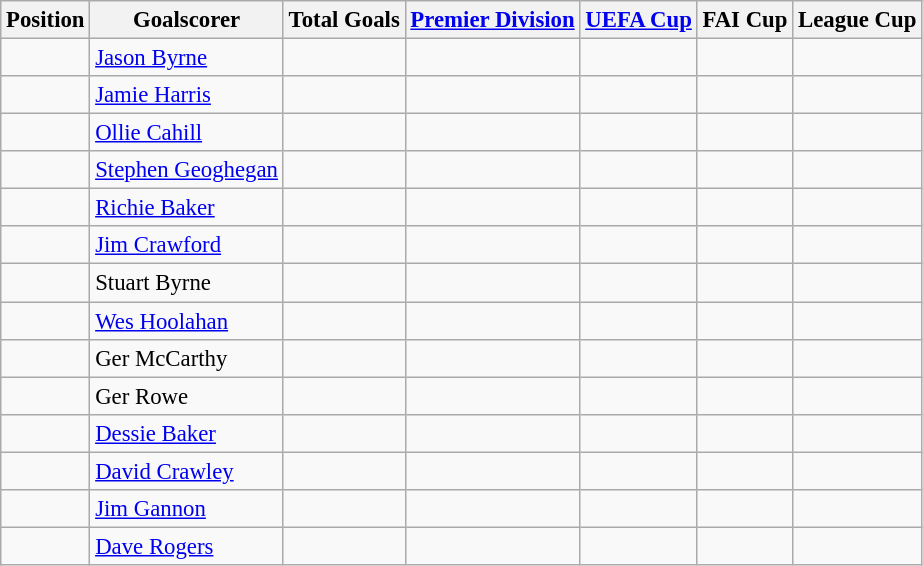<table class="wikitable" style="font-size:95%;">
<tr>
<th>Position</th>
<th>Goalscorer</th>
<th>Total Goals</th>
<th><a href='#'>Premier Division</a></th>
<th><a href='#'>UEFA Cup</a></th>
<th>FAI Cup</th>
<th>League Cup</th>
</tr>
<tr>
<td></td>
<td> <a href='#'>Jason Byrne</a></td>
<td></td>
<td></td>
<td></td>
<td></td>
<td></td>
</tr>
<tr>
<td></td>
<td> <a href='#'>Jamie Harris</a></td>
<td></td>
<td></td>
<td></td>
<td></td>
<td></td>
</tr>
<tr>
<td></td>
<td> <a href='#'>Ollie Cahill</a></td>
<td></td>
<td></td>
<td></td>
<td></td>
<td></td>
</tr>
<tr>
<td></td>
<td> <a href='#'>Stephen Geoghegan</a></td>
<td></td>
<td></td>
<td></td>
<td></td>
<td></td>
</tr>
<tr>
<td></td>
<td> <a href='#'>Richie Baker</a></td>
<td></td>
<td></td>
<td></td>
<td></td>
<td></td>
</tr>
<tr>
<td></td>
<td> <a href='#'>Jim Crawford</a></td>
<td></td>
<td></td>
<td></td>
<td></td>
<td></td>
</tr>
<tr>
<td></td>
<td> Stuart Byrne</td>
<td></td>
<td></td>
<td></td>
<td></td>
<td></td>
</tr>
<tr>
<td></td>
<td> <a href='#'>Wes Hoolahan</a></td>
<td></td>
<td></td>
<td></td>
<td></td>
<td></td>
</tr>
<tr>
<td></td>
<td> Ger McCarthy</td>
<td></td>
<td></td>
<td></td>
<td></td>
<td></td>
</tr>
<tr>
<td></td>
<td> Ger Rowe</td>
<td></td>
<td></td>
<td></td>
<td></td>
<td></td>
</tr>
<tr>
<td></td>
<td> <a href='#'>Dessie Baker</a></td>
<td></td>
<td></td>
<td></td>
<td></td>
<td></td>
</tr>
<tr>
<td></td>
<td> <a href='#'>David Crawley</a></td>
<td></td>
<td></td>
<td></td>
<td></td>
<td></td>
</tr>
<tr>
<td></td>
<td> <a href='#'>Jim Gannon</a></td>
<td></td>
<td></td>
<td></td>
<td></td>
<td></td>
</tr>
<tr>
<td></td>
<td> <a href='#'>Dave Rogers</a></td>
<td></td>
<td></td>
<td></td>
<td></td>
<td></td>
</tr>
</table>
